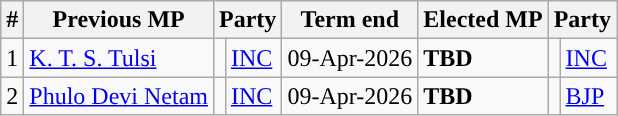<table class="wikitable sortable">
<tr>
<th>#</th>
<th>Previous MP</th>
<th colspan="2">Party</th>
<th>Term end</th>
<th>Elected MP</th>
<th colspan="2">Party</th>
</tr>
<tr>
<td>1</td>
<td><a href='#'>K. T. S. Tulsi</a></td>
<td></td>
<td><a href='#'>INC</a></td>
<td>09-Apr-2026</td>
<td><strong>TBD</strong></td>
<td></td>
<td><a href='#'>INC</a></td>
</tr>
<tr>
<td>2</td>
<td><a href='#'>Phulo Devi Netam</a></td>
<td></td>
<td><a href='#'>INC</a></td>
<td>09-Apr-2026</td>
<td><strong>TBD</strong></td>
<td></td>
<td><a href='#'>BJP</a></td>
</tr>
</table>
